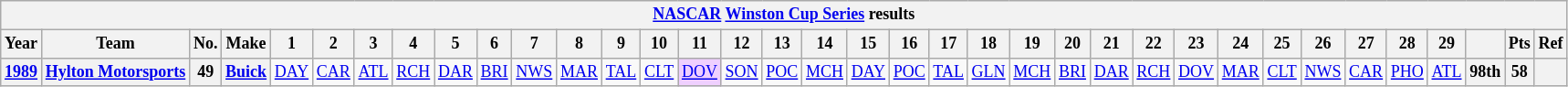<table class="wikitable" style="text-align:center; font-size:75%">
<tr>
<th colspan=45><a href='#'>NASCAR</a> <a href='#'>Winston Cup Series</a> results</th>
</tr>
<tr>
<th>Year</th>
<th>Team</th>
<th>No.</th>
<th>Make</th>
<th>1</th>
<th>2</th>
<th>3</th>
<th>4</th>
<th>5</th>
<th>6</th>
<th>7</th>
<th>8</th>
<th>9</th>
<th>10</th>
<th>11</th>
<th>12</th>
<th>13</th>
<th>14</th>
<th>15</th>
<th>16</th>
<th>17</th>
<th>18</th>
<th>19</th>
<th>20</th>
<th>21</th>
<th>22</th>
<th>23</th>
<th>24</th>
<th>25</th>
<th>26</th>
<th>27</th>
<th>28</th>
<th>29</th>
<th></th>
<th>Pts</th>
<th>Ref</th>
</tr>
<tr>
<th><a href='#'>1989</a></th>
<th><a href='#'>Hylton Motorsports</a></th>
<th>49</th>
<th><a href='#'>Buick</a></th>
<td><a href='#'>DAY</a></td>
<td><a href='#'>CAR</a></td>
<td><a href='#'>ATL</a></td>
<td><a href='#'>RCH</a></td>
<td><a href='#'>DAR</a></td>
<td><a href='#'>BRI</a></td>
<td><a href='#'>NWS</a></td>
<td><a href='#'>MAR</a></td>
<td><a href='#'>TAL</a></td>
<td><a href='#'>CLT</a></td>
<td style="background:#EFCFFF;"><a href='#'>DOV</a><br></td>
<td><a href='#'>SON</a></td>
<td><a href='#'>POC</a></td>
<td><a href='#'>MCH</a></td>
<td><a href='#'>DAY</a></td>
<td><a href='#'>POC</a></td>
<td><a href='#'>TAL</a></td>
<td><a href='#'>GLN</a></td>
<td><a href='#'>MCH</a></td>
<td><a href='#'>BRI</a></td>
<td><a href='#'>DAR</a></td>
<td><a href='#'>RCH</a></td>
<td><a href='#'>DOV</a></td>
<td><a href='#'>MAR</a></td>
<td><a href='#'>CLT</a></td>
<td><a href='#'>NWS</a></td>
<td><a href='#'>CAR</a></td>
<td><a href='#'>PHO</a></td>
<td><a href='#'>ATL</a></td>
<th>98th</th>
<th>58</th>
<th></th>
</tr>
</table>
